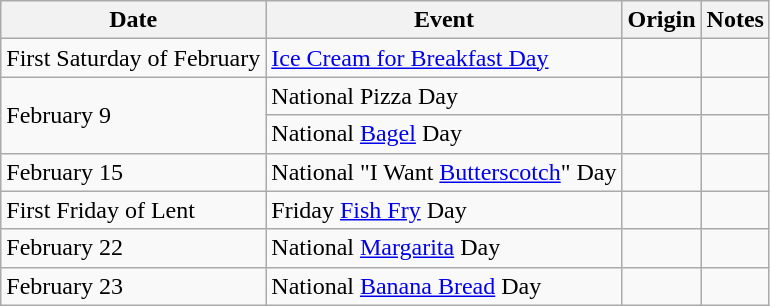<table class="wikitable sortable">
<tr>
<th>Date</th>
<th>Event</th>
<th>Origin</th>
<th>Notes</th>
</tr>
<tr>
<td>First Saturday of February</td>
<td><a href='#'>Ice Cream for Breakfast Day</a></td>
<td></td>
<td></td>
</tr>
<tr>
<td rowspan="2">February 9</td>
<td>National Pizza Day</td>
<td></td>
<td></td>
</tr>
<tr>
<td>National <a href='#'>Bagel</a> Day</td>
<td></td>
<td></td>
</tr>
<tr>
<td>February 15</td>
<td>National "I Want <a href='#'>Butterscotch</a>" Day</td>
<td></td>
<td></td>
</tr>
<tr>
<td>First Friday of Lent</td>
<td>Friday <a href='#'>Fish Fry</a> Day</td>
<td></td>
<td></td>
</tr>
<tr>
<td>February 22</td>
<td>National <a href='#'>Margarita</a> Day</td>
<td></td>
<td></td>
</tr>
<tr>
<td>February 23</td>
<td>National <a href='#'>Banana Bread</a> Day</td>
<td></td>
<td></td>
</tr>
</table>
